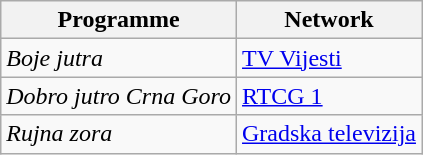<table class="wikitable">
<tr>
<th>Programme</th>
<th>Network</th>
</tr>
<tr>
<td><em>Boje jutra</em></td>
<td><a href='#'>TV Vijesti</a></td>
</tr>
<tr>
<td><em>Dobro jutro Crna Goro</em></td>
<td><a href='#'>RTCG 1</a></td>
</tr>
<tr>
<td><em>Rujna zora</em></td>
<td><a href='#'>Gradska televizija</a></td>
</tr>
</table>
